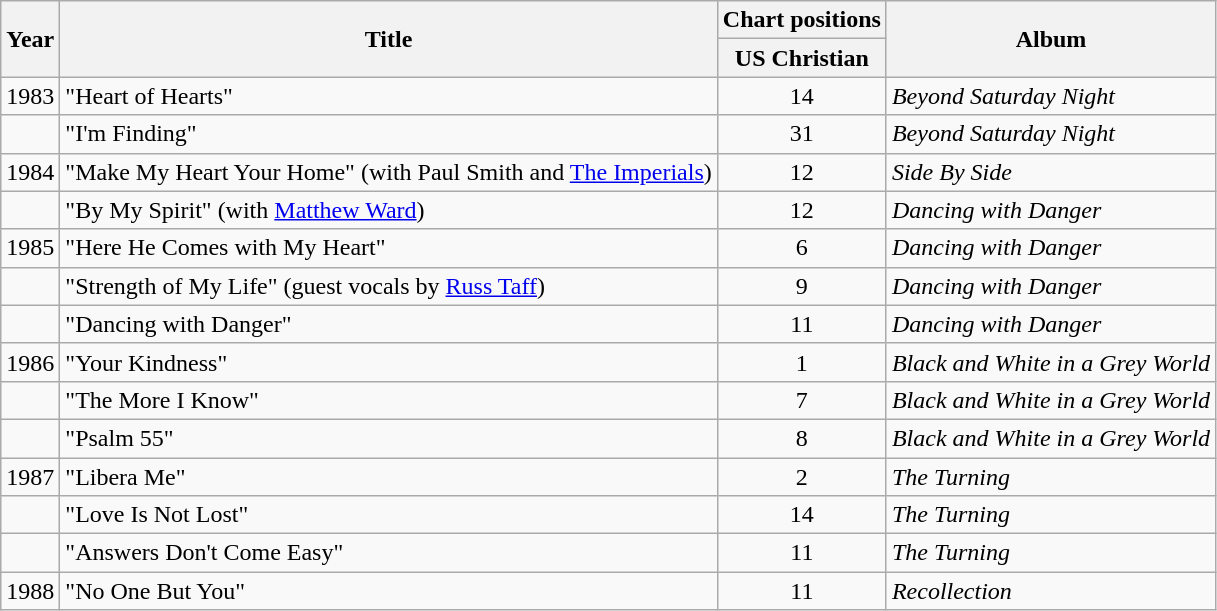<table class="wikitable">
<tr>
<th rowspan="2">Year</th>
<th rowspan="2">Title</th>
<th>Chart positions</th>
<th rowspan="2">Album</th>
</tr>
<tr>
<th>US Christian</th>
</tr>
<tr>
<td>1983</td>
<td>"Heart of Hearts"</td>
<td style="text-align:center;">14</td>
<td><em>Beyond Saturday Night</em></td>
</tr>
<tr>
<td></td>
<td>"I'm Finding"</td>
<td style="text-align:center;">31</td>
<td><em>Beyond Saturday Night</em></td>
</tr>
<tr>
<td>1984</td>
<td>"Make My Heart Your Home" (with Paul Smith and <a href='#'>The Imperials</a>)</td>
<td style="text-align:center;">12</td>
<td><em>Side By Side</em></td>
</tr>
<tr>
<td></td>
<td>"By My Spirit" (with <a href='#'>Matthew Ward</a>)</td>
<td style="text-align:center;">12</td>
<td><em>Dancing with Danger</em></td>
</tr>
<tr>
<td>1985</td>
<td>"Here He Comes with My Heart"</td>
<td style="text-align:center;">6</td>
<td><em>Dancing with Danger</em></td>
</tr>
<tr>
<td></td>
<td>"Strength of My Life" (guest vocals by <a href='#'>Russ Taff</a>)</td>
<td style="text-align:center;">9</td>
<td><em>Dancing with Danger</em></td>
</tr>
<tr>
<td></td>
<td>"Dancing with Danger"</td>
<td style="text-align:center;">11</td>
<td><em>Dancing with Danger</em></td>
</tr>
<tr>
<td>1986</td>
<td>"Your Kindness"</td>
<td style="text-align:center;">1</td>
<td><em>Black and White in a Grey World</em></td>
</tr>
<tr>
<td></td>
<td>"The More I Know"</td>
<td style="text-align:center;">7</td>
<td><em>Black and White in a Grey World</em></td>
</tr>
<tr>
<td></td>
<td>"Psalm 55"</td>
<td style="text-align:center;">8</td>
<td><em>Black and White in a Grey World</em></td>
</tr>
<tr>
<td>1987</td>
<td>"Libera Me"</td>
<td style="text-align:center;">2</td>
<td><em>The Turning</em></td>
</tr>
<tr>
<td></td>
<td>"Love Is Not Lost"</td>
<td style="text-align:center;">14</td>
<td><em>The Turning</em></td>
</tr>
<tr>
<td></td>
<td>"Answers Don't Come Easy"</td>
<td style="text-align:center;">11</td>
<td><em>The Turning</em></td>
</tr>
<tr>
<td>1988</td>
<td>"No One But You"</td>
<td style="text-align:center;">11</td>
<td><em>Recollection</em></td>
</tr>
</table>
